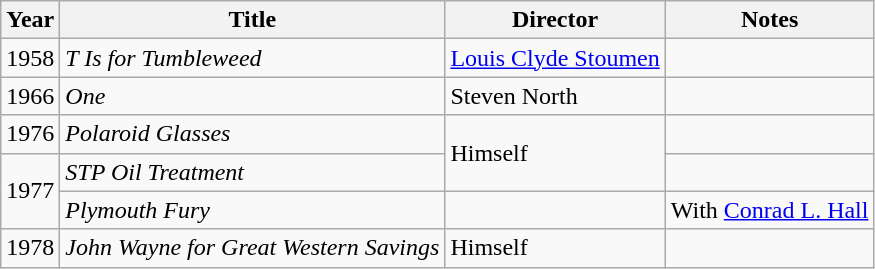<table class="wikitable">
<tr>
<th>Year</th>
<th>Title</th>
<th>Director</th>
<th>Notes</th>
</tr>
<tr>
<td>1958</td>
<td><em>T Is for Tumbleweed</em></td>
<td><a href='#'>Louis Clyde Stoumen</a></td>
<td></td>
</tr>
<tr>
<td>1966</td>
<td><em>One</em></td>
<td>Steven North</td>
<td></td>
</tr>
<tr>
<td>1976</td>
<td><em>Polaroid Glasses</em></td>
<td rowspan=2>Himself</td>
<td></td>
</tr>
<tr>
<td rowspan=2>1977</td>
<td><em>STP Oil Treatment</em></td>
<td></td>
</tr>
<tr>
<td><em>Plymouth Fury</em></td>
<td></td>
<td>With <a href='#'>Conrad L. Hall</a></td>
</tr>
<tr>
<td>1978</td>
<td><em>John Wayne for Great Western Savings</em></td>
<td>Himself</td>
<td></td>
</tr>
</table>
